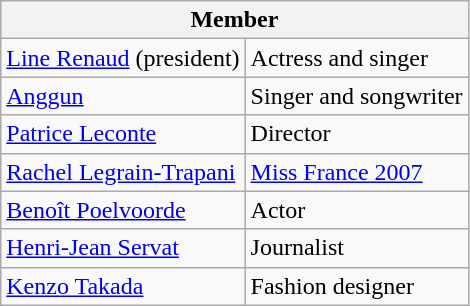<table class="wikitable">
<tr>
<th scope=col colspan="2">Member</th>
</tr>
<tr>
<td><a href='#'>Line Renaud</a> (president)</td>
<td>Actress and singer</td>
</tr>
<tr>
<td><a href='#'>Anggun</a></td>
<td>Singer and songwriter</td>
</tr>
<tr>
<td><a href='#'>Patrice Leconte</a></td>
<td>Director</td>
</tr>
<tr>
<td><a href='#'>Rachel Legrain-Trapani</a></td>
<td><a href='#'>Miss France 2007</a></td>
</tr>
<tr>
<td><a href='#'>Benoît Poelvoorde</a></td>
<td>Actor</td>
</tr>
<tr>
<td><a href='#'>Henri-Jean Servat</a></td>
<td>Journalist</td>
</tr>
<tr>
<td><a href='#'>Kenzo Takada</a></td>
<td>Fashion designer</td>
</tr>
</table>
